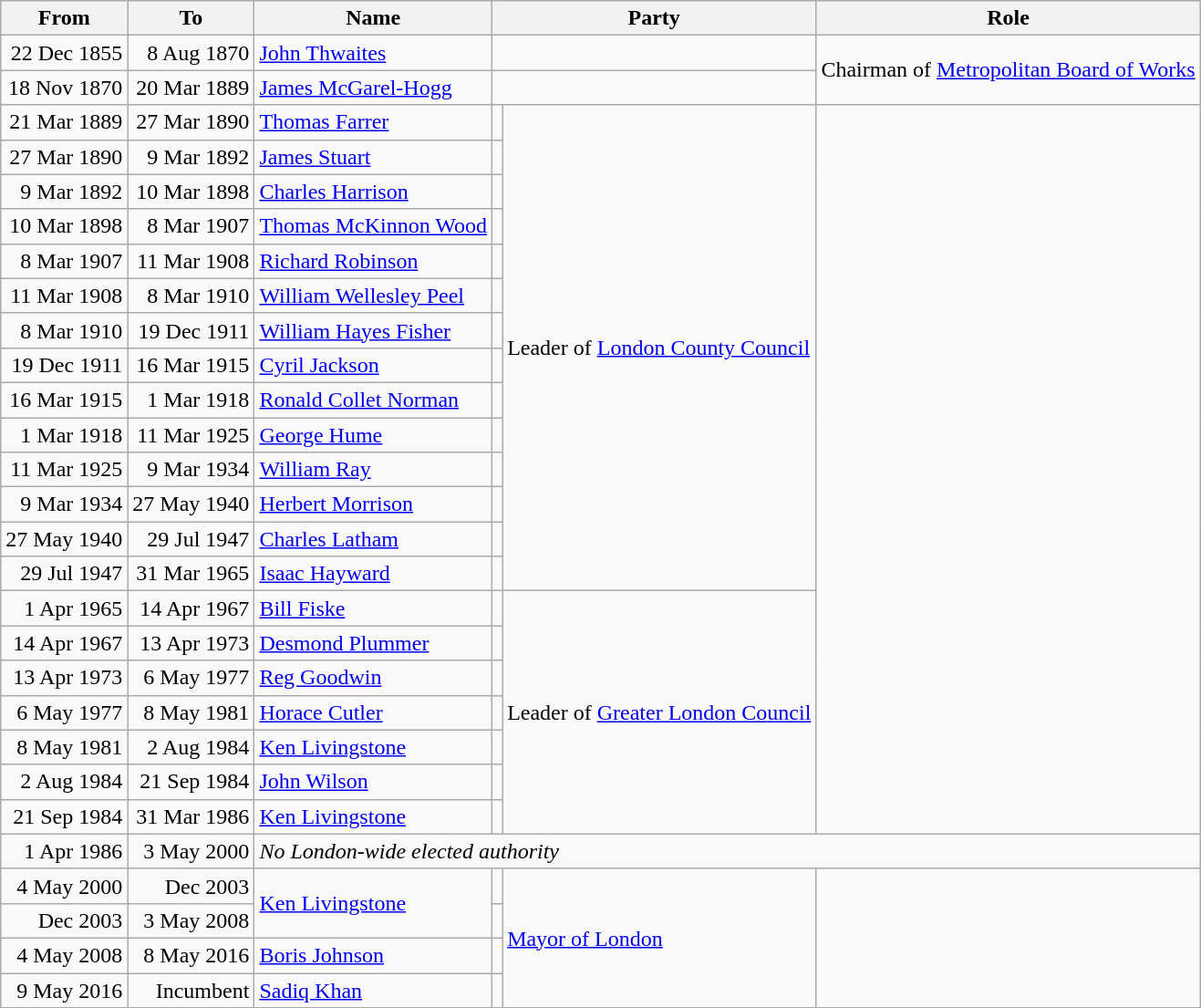<table class=wikitable>
<tr>
<th>From</th>
<th>To</th>
<th>Name</th>
<th colspan=2>Party</th>
<th>Role</th>
</tr>
<tr>
<td align=right>22 Dec 1855</td>
<td align=right>8 Aug 1870</td>
<td><a href='#'>John Thwaites</a></td>
<td colspan=2></td>
<td rowspan=2>Chairman of <a href='#'>Metropolitan Board of Works</a></td>
</tr>
<tr>
<td align=right>18 Nov 1870</td>
<td align=right>20 Mar 1889</td>
<td><a href='#'>James McGarel-Hogg</a></td>
<td colspan=2></td>
</tr>
<tr>
<td align=right>21 Mar 1889</td>
<td align=right>27 Mar 1890</td>
<td><a href='#'>Thomas Farrer</a></td>
<td></td>
<td rowspan=14>Leader of <a href='#'>London County Council</a></td>
</tr>
<tr>
<td align=right>27 Mar 1890</td>
<td align=right>9 Mar 1892</td>
<td><a href='#'>James Stuart</a></td>
<td></td>
</tr>
<tr>
<td align=right>9 Mar 1892</td>
<td align=right>10 Mar 1898</td>
<td><a href='#'>Charles Harrison</a></td>
<td></td>
</tr>
<tr>
<td align=right>10 Mar 1898</td>
<td align=right>8 Mar 1907</td>
<td><a href='#'>Thomas McKinnon Wood</a></td>
<td></td>
</tr>
<tr>
<td align=right>8 Mar 1907</td>
<td align=right>11 Mar 1908</td>
<td><a href='#'>Richard Robinson</a></td>
<td></td>
</tr>
<tr>
<td align=right>11 Mar 1908</td>
<td align=right>8 Mar 1910</td>
<td><a href='#'>William Wellesley Peel</a></td>
<td></td>
</tr>
<tr>
<td align=right>8 Mar 1910</td>
<td align=right>19 Dec 1911</td>
<td><a href='#'>William Hayes Fisher</a></td>
<td></td>
</tr>
<tr>
<td align=right>19 Dec 1911</td>
<td align=right>16 Mar 1915</td>
<td><a href='#'>Cyril Jackson</a></td>
<td></td>
</tr>
<tr>
<td align=right>16 Mar 1915</td>
<td align=right>1 Mar 1918</td>
<td><a href='#'>Ronald Collet Norman</a></td>
<td></td>
</tr>
<tr>
<td align=right>1 Mar 1918</td>
<td align=right>11 Mar 1925</td>
<td><a href='#'>George Hume</a></td>
<td></td>
</tr>
<tr>
<td align=right>11 Mar 1925</td>
<td align=right>9 Mar 1934</td>
<td><a href='#'>William Ray</a></td>
<td></td>
</tr>
<tr>
<td align=right>9 Mar 1934</td>
<td align=right>27 May 1940</td>
<td><a href='#'>Herbert Morrison</a></td>
<td></td>
</tr>
<tr>
<td align=right>27 May 1940</td>
<td align=right>29 Jul 1947</td>
<td><a href='#'>Charles Latham</a></td>
<td></td>
</tr>
<tr>
<td align=right>29 Jul 1947</td>
<td align=right>31 Mar 1965</td>
<td><a href='#'>Isaac Hayward</a></td>
<td></td>
</tr>
<tr>
<td align=right>1 Apr 1965</td>
<td align=right>14 Apr 1967</td>
<td><a href='#'>Bill Fiske</a></td>
<td></td>
<td rowspan=7>Leader of <a href='#'>Greater London Council</a></td>
</tr>
<tr>
<td align=right>14 Apr 1967</td>
<td align=right>13 Apr 1973</td>
<td><a href='#'>Desmond Plummer</a></td>
<td></td>
</tr>
<tr>
<td align=right>13 Apr 1973</td>
<td align=right>6 May 1977</td>
<td><a href='#'>Reg Goodwin</a></td>
<td></td>
</tr>
<tr>
<td align=right>6 May 1977</td>
<td align=right>8 May 1981</td>
<td><a href='#'>Horace Cutler</a></td>
<td></td>
</tr>
<tr>
<td align=right>8 May 1981</td>
<td align=right>2 Aug 1984</td>
<td><a href='#'>Ken Livingstone</a></td>
<td></td>
</tr>
<tr>
<td align=right>2 Aug 1984</td>
<td align=right>21 Sep 1984</td>
<td><a href='#'>John Wilson</a></td>
<td></td>
</tr>
<tr>
<td align=right>21 Sep 1984</td>
<td align=right>31 Mar 1986</td>
<td><a href='#'>Ken Livingstone</a></td>
<td></td>
</tr>
<tr>
<td align=right>1 Apr 1986</td>
<td align=right>3 May 2000</td>
<td colspan=4><em>No London-wide elected authority</em></td>
</tr>
<tr>
<td align=right>4 May 2000</td>
<td align=right>Dec 2003</td>
<td rowspan=2><a href='#'>Ken Livingstone</a></td>
<td></td>
<td rowspan=4><a href='#'>Mayor of London</a></td>
</tr>
<tr>
<td align=right>Dec 2003</td>
<td align=right>3 May 2008</td>
<td></td>
</tr>
<tr>
<td align=right>4 May 2008</td>
<td align=right>8 May 2016</td>
<td><a href='#'>Boris Johnson</a></td>
<td></td>
</tr>
<tr>
<td align=right>9 May 2016</td>
<td align=right>Incumbent</td>
<td><a href='#'>Sadiq Khan</a></td>
<td></td>
</tr>
</table>
